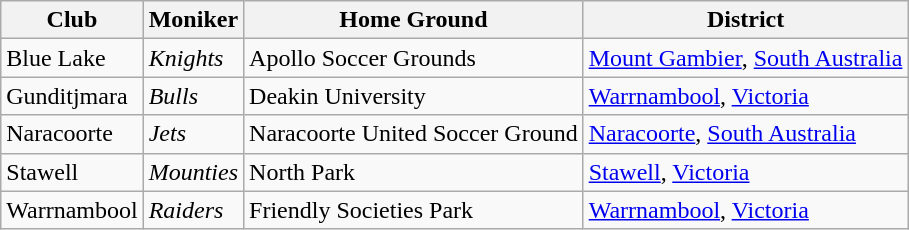<table class="wikitable">
<tr>
<th>Club</th>
<th>Moniker</th>
<th>Home Ground</th>
<th>District</th>
</tr>
<tr>
<td> Blue Lake</td>
<td><em>Knights</em></td>
<td>Apollo Soccer Grounds</td>
<td><a href='#'>Mount Gambier</a>, <a href='#'>South Australia</a></td>
</tr>
<tr>
<td> Gunditjmara</td>
<td><em>Bulls</em></td>
<td>Deakin University</td>
<td><a href='#'>Warrnambool</a>, <a href='#'>Victoria</a></td>
</tr>
<tr>
<td> Naracoorte</td>
<td><em>Jets</em></td>
<td>Naracoorte United Soccer Ground</td>
<td><a href='#'>Naracoorte</a>, <a href='#'>South Australia</a></td>
</tr>
<tr>
<td> Stawell</td>
<td><em>Mounties</em></td>
<td>North Park</td>
<td><a href='#'>Stawell</a>, <a href='#'>Victoria</a></td>
</tr>
<tr>
<td> Warrnambool</td>
<td><em>Raiders</em></td>
<td>Friendly Societies Park</td>
<td><a href='#'>Warrnambool</a>, <a href='#'>Victoria</a></td>
</tr>
</table>
